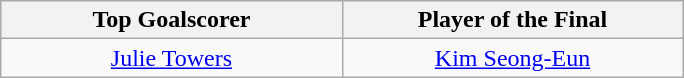<table class=wikitable style="margin:auto; text-align:center">
<tr>
<th style="width: 220px;">Top Goalscorer</th>
<th style="width: 220px;">Player of the Final</th>
</tr>
<tr>
<td> <a href='#'>Julie Towers</a></td>
<td> <a href='#'>Kim Seong-Eun</a></td>
</tr>
</table>
